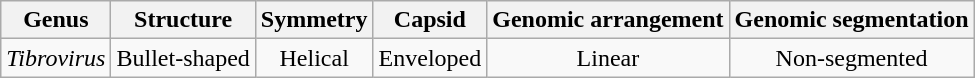<table class="wikitable sortable" style="text-align:center">
<tr>
<th>Genus</th>
<th>Structure</th>
<th>Symmetry</th>
<th>Capsid</th>
<th>Genomic arrangement</th>
<th>Genomic segmentation</th>
</tr>
<tr>
<td><em>Tibrovirus</em></td>
<td>Bullet-shaped</td>
<td>Helical</td>
<td>Enveloped</td>
<td>Linear</td>
<td>Non-segmented</td>
</tr>
</table>
